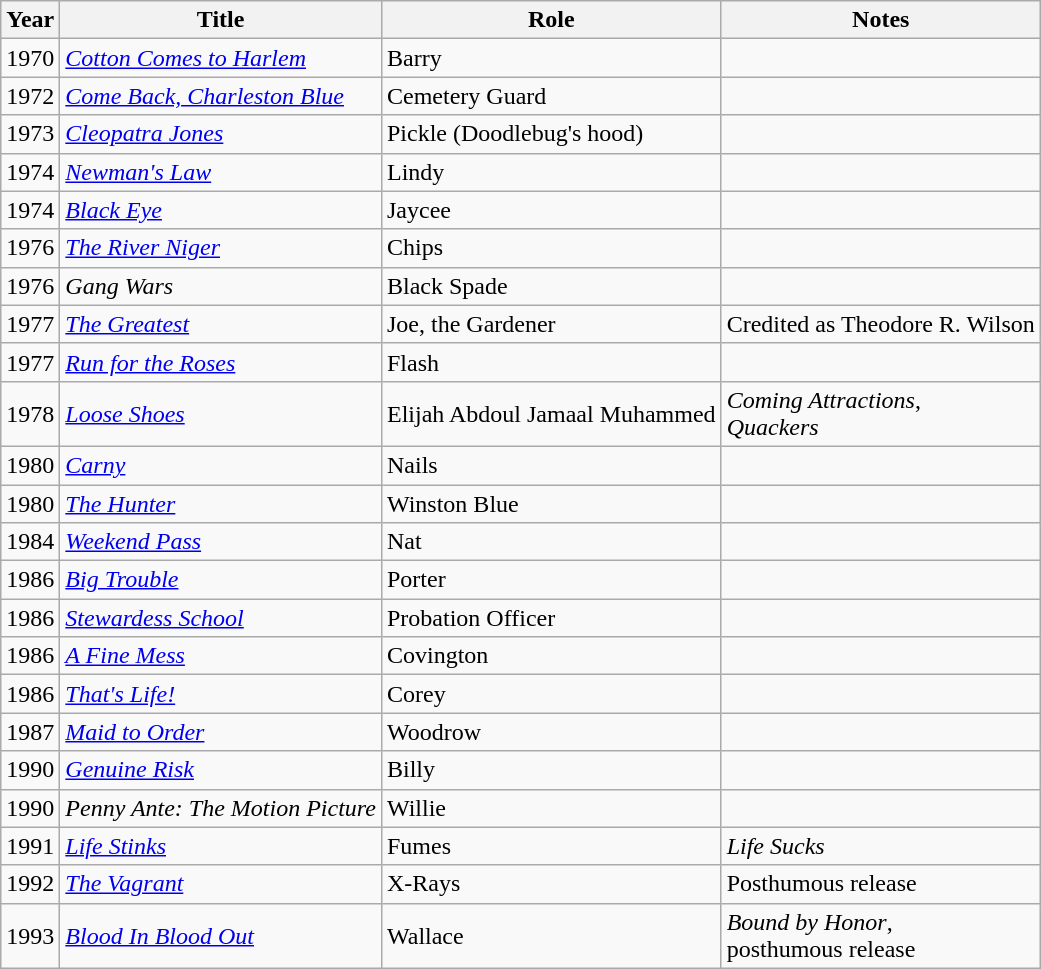<table class="wikitable sortable">
<tr>
<th>Year</th>
<th>Title</th>
<th>Role</th>
<th class="unsortable">Notes</th>
</tr>
<tr>
<td>1970</td>
<td><em><a href='#'>Cotton Comes to Harlem</a></em></td>
<td>Barry</td>
<td></td>
</tr>
<tr>
<td>1972</td>
<td><em><a href='#'>Come Back, Charleston Blue</a></em></td>
<td>Cemetery Guard</td>
<td></td>
</tr>
<tr>
<td>1973</td>
<td><em><a href='#'>Cleopatra Jones</a></em></td>
<td>Pickle (Doodlebug's hood)</td>
<td></td>
</tr>
<tr>
<td>1974</td>
<td><em><a href='#'>Newman's Law</a></em></td>
<td>Lindy</td>
<td></td>
</tr>
<tr>
<td>1974</td>
<td><em><a href='#'>Black Eye</a></em></td>
<td>Jaycee</td>
<td></td>
</tr>
<tr>
<td>1976</td>
<td><em><a href='#'>The River Niger</a></em></td>
<td>Chips</td>
<td></td>
</tr>
<tr>
<td>1976</td>
<td><em>Gang Wars</em></td>
<td>Black Spade</td>
<td></td>
</tr>
<tr>
<td>1977</td>
<td><em><a href='#'>The Greatest</a></em></td>
<td>Joe, the Gardener</td>
<td>Credited as Theodore R. Wilson</td>
</tr>
<tr>
<td>1977</td>
<td><em><a href='#'>Run for the Roses</a></em></td>
<td>Flash</td>
<td></td>
</tr>
<tr>
<td>1978</td>
<td><em><a href='#'>Loose Shoes</a></em></td>
<td>Elijah Abdoul Jamaal Muhammed</td>
<td> <em>Coming Attractions</em>,<br> <em>Quackers</em></td>
</tr>
<tr>
<td>1980</td>
<td><em><a href='#'>Carny</a></em></td>
<td>Nails</td>
<td></td>
</tr>
<tr>
<td>1980</td>
<td><em><a href='#'>The Hunter</a></em></td>
<td>Winston Blue</td>
<td></td>
</tr>
<tr>
<td>1984</td>
<td><em><a href='#'>Weekend Pass</a></em></td>
<td>Nat</td>
<td></td>
</tr>
<tr>
<td>1986</td>
<td><em><a href='#'>Big Trouble</a></em></td>
<td>Porter</td>
<td></td>
</tr>
<tr>
<td>1986</td>
<td><em><a href='#'>Stewardess School</a></em></td>
<td>Probation Officer</td>
<td></td>
</tr>
<tr>
<td>1986</td>
<td><em><a href='#'>A Fine Mess</a></em></td>
<td>Covington</td>
<td></td>
</tr>
<tr>
<td>1986</td>
<td><em><a href='#'>That's Life!</a></em></td>
<td>Corey</td>
<td></td>
</tr>
<tr>
<td>1987</td>
<td><em><a href='#'>Maid to Order</a></em></td>
<td>Woodrow</td>
<td></td>
</tr>
<tr>
<td>1990</td>
<td><em><a href='#'>Genuine Risk</a></em></td>
<td>Billy</td>
<td></td>
</tr>
<tr>
<td>1990</td>
<td><em>Penny Ante: The Motion Picture</em></td>
<td>Willie</td>
<td></td>
</tr>
<tr>
<td>1991</td>
<td><em><a href='#'>Life Stinks</a></em></td>
<td>Fumes</td>
<td> <em>Life Sucks</em></td>
</tr>
<tr>
<td>1992</td>
<td><em><a href='#'>The Vagrant</a></em></td>
<td>X-Rays</td>
<td>Posthumous release</td>
</tr>
<tr>
<td>1993</td>
<td><em><a href='#'>Blood In Blood Out</a></em></td>
<td>Wallace</td>
<td> <em>Bound by Honor</em>,<br>posthumous release</td>
</tr>
</table>
